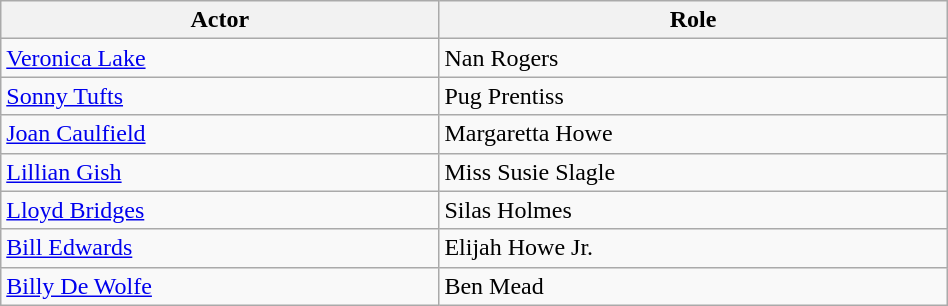<table class="wikitable" style="width:50%;">
<tr ">
<th>Actor</th>
<th>Role</th>
</tr>
<tr>
<td><a href='#'>Veronica Lake</a></td>
<td>Nan Rogers</td>
</tr>
<tr>
<td><a href='#'>Sonny Tufts</a></td>
<td>Pug Prentiss</td>
</tr>
<tr>
<td><a href='#'>Joan Caulfield</a></td>
<td>Margaretta Howe</td>
</tr>
<tr>
<td><a href='#'>Lillian Gish</a></td>
<td>Miss Susie Slagle</td>
</tr>
<tr>
<td><a href='#'>Lloyd Bridges</a></td>
<td>Silas Holmes</td>
</tr>
<tr>
<td><a href='#'>Bill Edwards</a></td>
<td>Elijah Howe Jr.</td>
</tr>
<tr>
<td><a href='#'>Billy De Wolfe</a></td>
<td>Ben Mead</td>
</tr>
</table>
